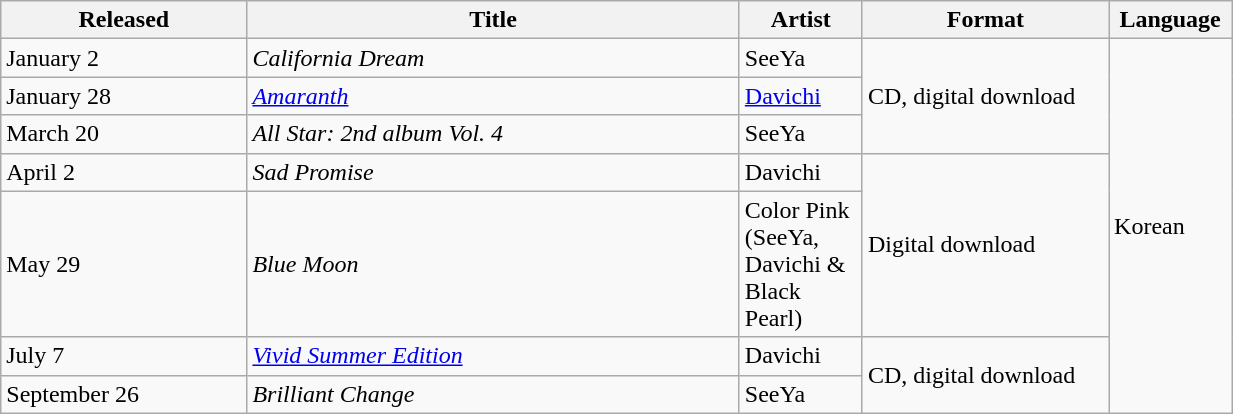<table class="wikitable sortable" align="left center" style="width:65%;">
<tr>
<th style="width:20%;">Released</th>
<th style="width:40%;">Title</th>
<th style="width:10%;">Artist</th>
<th style="width:20%;">Format</th>
<th style="width:10%;">Language</th>
</tr>
<tr>
<td>January 2</td>
<td><em>California Dream</em></td>
<td>SeeYa</td>
<td rowspan="3">CD, digital download</td>
<td rowspan="7">Korean</td>
</tr>
<tr>
<td>January 28</td>
<td><em><a href='#'>Amaranth</a></em></td>
<td><a href='#'>Davichi</a></td>
</tr>
<tr>
<td>March 20</td>
<td><em>All Star: 2nd album Vol. 4</em></td>
<td>SeeYa</td>
</tr>
<tr>
<td>April 2</td>
<td><em>Sad Promise</em></td>
<td>Davichi</td>
<td rowspan="2">Digital download</td>
</tr>
<tr>
<td>May 29</td>
<td><em>Blue Moon</em></td>
<td>Color Pink (SeeYa, Davichi & Black Pearl)</td>
</tr>
<tr>
<td>July 7</td>
<td><em><a href='#'>Vivid Summer Edition</a></em></td>
<td>Davichi</td>
<td rowspan="2">CD, digital download</td>
</tr>
<tr>
<td>September 26</td>
<td><em>Brilliant Change</em></td>
<td>SeeYa</td>
</tr>
</table>
